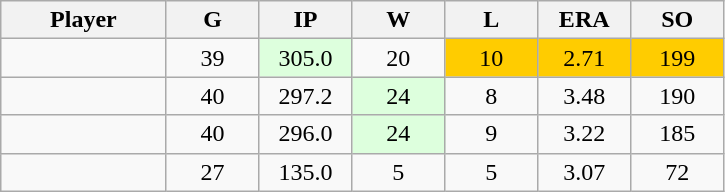<table class="wikitable sortable">
<tr>
<th bgcolor="#DDDDFF" width="16%">Player</th>
<th bgcolor="#DDDDFF" width="9%">G</th>
<th bgcolor="#DDDDFF" width="9%">IP</th>
<th bgcolor="#DDDDFF" width="9%">W</th>
<th bgcolor="#DDDDFF" width="9%">L</th>
<th bgcolor="#DDDDFF" width="9%">ERA</th>
<th bgcolor="#DDDDFF" width="9%">SO</th>
</tr>
<tr align="center">
<td></td>
<td>39</td>
<td bgcolor="#DDFFDD">305.0</td>
<td>20</td>
<td bgcolor="#FFCC00">10</td>
<td bgcolor="#FFCC00">2.71</td>
<td bgcolor="#FFCC00">199</td>
</tr>
<tr align=center>
<td></td>
<td>40</td>
<td>297.2</td>
<td bgcolor="#DDFFDD">24</td>
<td>8</td>
<td>3.48</td>
<td>190</td>
</tr>
<tr align="center">
<td></td>
<td>40</td>
<td>296.0</td>
<td bgcolor="#DDFFDD">24</td>
<td>9</td>
<td>3.22</td>
<td>185</td>
</tr>
<tr align="center">
<td></td>
<td>27</td>
<td>135.0</td>
<td>5</td>
<td>5</td>
<td>3.07</td>
<td>72</td>
</tr>
</table>
